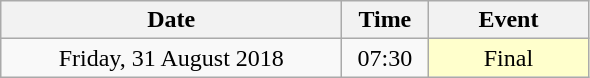<table class = "wikitable" style="text-align:center;">
<tr>
<th width=220>Date</th>
<th width=50>Time</th>
<th width=100>Event</th>
</tr>
<tr>
<td>Friday, 31 August 2018</td>
<td>07:30</td>
<td bgcolor=ffffcc>Final</td>
</tr>
</table>
